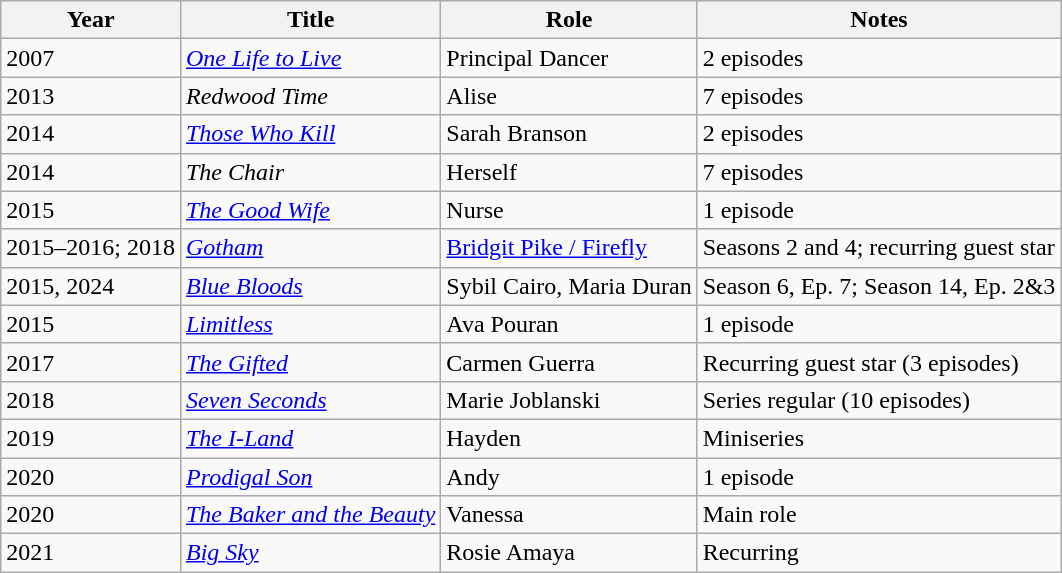<table class="wikitable sortable">
<tr>
<th>Year</th>
<th>Title</th>
<th>Role</th>
<th>Notes</th>
</tr>
<tr>
<td>2007</td>
<td><em><a href='#'>One Life to Live</a></em></td>
<td>Principal Dancer</td>
<td>2 episodes</td>
</tr>
<tr>
<td>2013</td>
<td><em>Redwood Time</em></td>
<td>Alise</td>
<td>7 episodes</td>
</tr>
<tr>
<td>2014</td>
<td><em><a href='#'>Those Who Kill</a></em></td>
<td>Sarah Branson</td>
<td>2 episodes</td>
</tr>
<tr>
<td>2014</td>
<td><em>The Chair</em></td>
<td>Herself</td>
<td>7 episodes</td>
</tr>
<tr>
<td>2015</td>
<td><em><a href='#'>The Good Wife</a></em></td>
<td>Nurse</td>
<td>1 episode</td>
</tr>
<tr>
<td>2015–2016; 2018</td>
<td><em><a href='#'>Gotham</a></em></td>
<td><a href='#'>Bridgit Pike / Firefly</a></td>
<td>Seasons 2 and 4; recurring guest star</td>
</tr>
<tr>
<td>2015, 2024</td>
<td><em><a href='#'>Blue Bloods</a></em></td>
<td>Sybil Cairo, Maria Duran</td>
<td>Season 6, Ep. 7; Season 14, Ep. 2&3</td>
</tr>
<tr>
<td>2015</td>
<td><em><a href='#'>Limitless</a></em></td>
<td>Ava Pouran</td>
<td>1 episode</td>
</tr>
<tr>
<td>2017</td>
<td><em><a href='#'>The Gifted</a></em></td>
<td>Carmen Guerra</td>
<td>Recurring guest star (3 episodes)</td>
</tr>
<tr>
<td>2018</td>
<td><em><a href='#'>Seven Seconds</a></em></td>
<td>Marie Joblanski</td>
<td>Series regular (10 episodes)</td>
</tr>
<tr>
<td>2019</td>
<td><em><a href='#'>The I-Land</a></em></td>
<td>Hayden</td>
<td>Miniseries</td>
</tr>
<tr>
<td>2020</td>
<td><em><a href='#'>Prodigal Son</a></em></td>
<td>Andy</td>
<td>1 episode</td>
</tr>
<tr>
<td>2020</td>
<td><em><a href='#'>The Baker and the Beauty</a></em></td>
<td>Vanessa</td>
<td>Main role</td>
</tr>
<tr>
<td>2021</td>
<td><em><a href='#'>Big Sky</a></em></td>
<td>Rosie Amaya</td>
<td>Recurring</td>
</tr>
</table>
